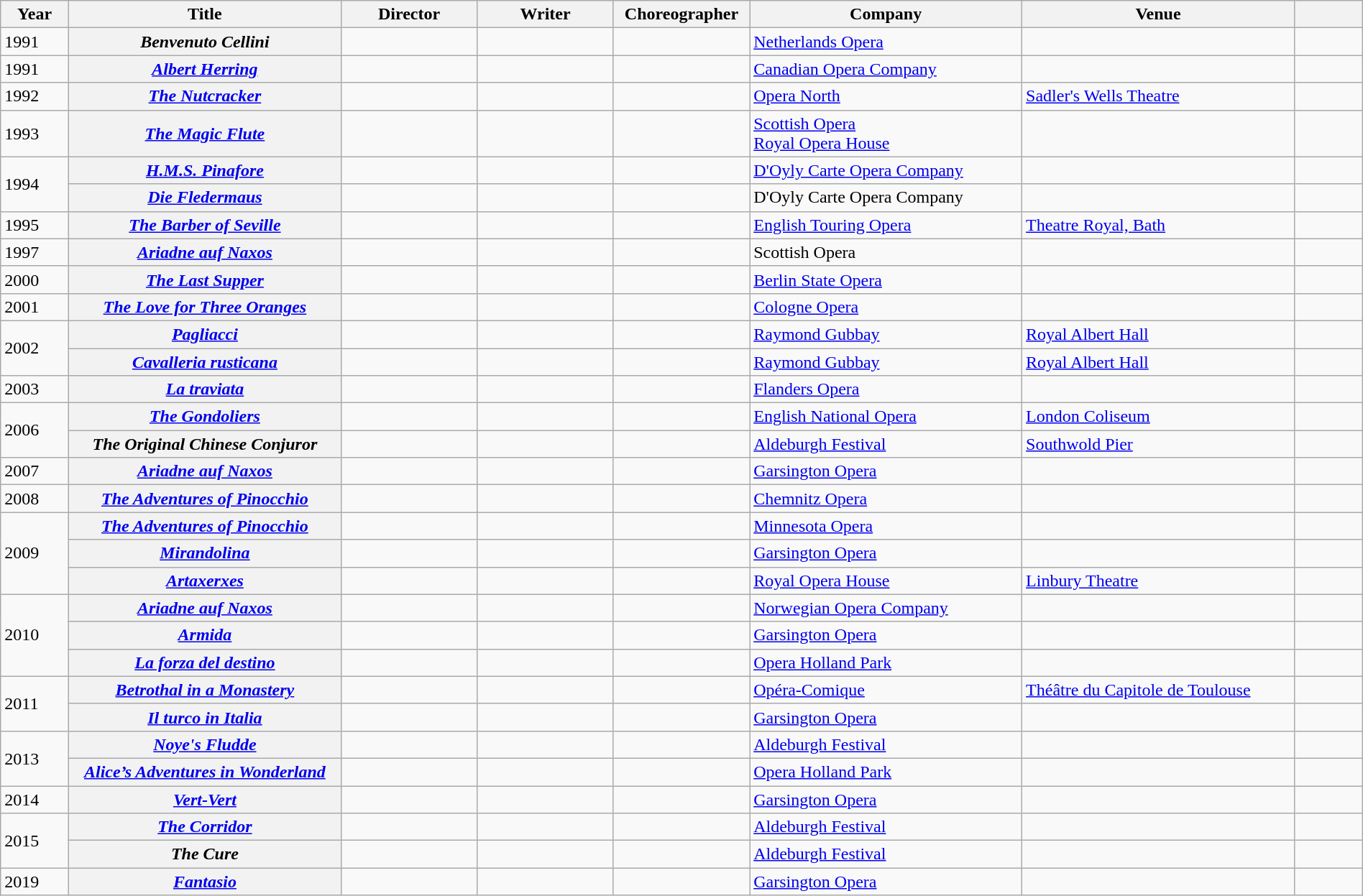<table class="wikitable plainrowheaders sortable" width="100%">
<tr>
<th scope="col" width="5%">Year</th>
<th scope="col" width="20%">Title</th>
<th scope="col" width="10%">Director</th>
<th scope="col" width="10%">Writer</th>
<th scope="col" width="10%">Choreographer</th>
<th scope="col" width="20%">Company</th>
<th scope="col" width="20%">Venue</th>
<th scope="col" class="unsortable" width="5%"></th>
</tr>
<tr>
<td>1991</td>
<th scope="row"><em>Benvenuto Cellini</em></th>
<td></td>
<td></td>
<td></td>
<td><a href='#'>Netherlands Opera</a></td>
<td></td>
<td></td>
</tr>
<tr>
<td>1991</td>
<th scope="row"><em><a href='#'>Albert Herring</a></em></th>
<td></td>
<td></td>
<td></td>
<td><a href='#'>Canadian Opera Company</a></td>
<td></td>
<td></td>
</tr>
<tr>
<td>1992</td>
<th scope="row"><em><a href='#'>The Nutcracker</a></em></th>
<td></td>
<td></td>
<td></td>
<td><a href='#'>Opera North</a></td>
<td><a href='#'>Sadler's Wells Theatre</a></td>
<td></td>
</tr>
<tr>
<td>1993</td>
<th scope="row"><em><a href='#'>The Magic Flute</a></em></th>
<td></td>
<td></td>
<td></td>
<td><a href='#'>Scottish Opera</a><br><a href='#'>Royal Opera House</a></td>
<td></td>
<td></td>
</tr>
<tr>
<td rowspan=2>1994</td>
<th scope="row"><em><a href='#'>H.M.S. Pinafore</a></em></th>
<td></td>
<td></td>
<td></td>
<td><a href='#'>D'Oyly Carte Opera Company</a></td>
<td></td>
<td></td>
</tr>
<tr>
<th scope="row"><em><a href='#'>Die Fledermaus</a></em></th>
<td></td>
<td></td>
<td></td>
<td>D'Oyly Carte Opera Company</td>
<td></td>
<td></td>
</tr>
<tr>
<td>1995</td>
<th scope="row"><em><a href='#'>The Barber of Seville</a></em></th>
<td></td>
<td></td>
<td></td>
<td><a href='#'>English Touring Opera</a></td>
<td><a href='#'>Theatre Royal, Bath</a></td>
<td></td>
</tr>
<tr>
<td>1997</td>
<th scope="row"><em><a href='#'>Ariadne auf Naxos</a></em></th>
<td></td>
<td></td>
<td></td>
<td>Scottish Opera</td>
<td></td>
<td></td>
</tr>
<tr>
<td>2000</td>
<th scope="row"><em><a href='#'>The Last Supper</a></em></th>
<td></td>
<td></td>
<td></td>
<td><a href='#'>Berlin State Opera</a></td>
<td></td>
<td></td>
</tr>
<tr>
<td>2001</td>
<th scope="row"><em><a href='#'>The Love for Three Oranges</a></em></th>
<td></td>
<td></td>
<td></td>
<td><a href='#'>Cologne Opera</a></td>
<td></td>
<td></td>
</tr>
<tr>
<td rowspan=2>2002</td>
<th scope="row"><em><a href='#'>Pagliacci</a></em></th>
<td></td>
<td></td>
<td></td>
<td><a href='#'>Raymond Gubbay</a></td>
<td><a href='#'>Royal Albert Hall</a></td>
<td></td>
</tr>
<tr>
<th scope="row"><em><a href='#'>Cavalleria rusticana</a></em></th>
<td></td>
<td></td>
<td></td>
<td><a href='#'>Raymond Gubbay</a></td>
<td><a href='#'>Royal Albert Hall</a></td>
<td></td>
</tr>
<tr>
<td>2003</td>
<th scope="row"><em><a href='#'>La traviata</a></em></th>
<td></td>
<td></td>
<td></td>
<td><a href='#'>Flanders Opera</a></td>
<td></td>
<td></td>
</tr>
<tr>
<td rowspan=2>2006</td>
<th scope="row"><em><a href='#'>The Gondoliers</a></em></th>
<td></td>
<td></td>
<td></td>
<td><a href='#'>English National Opera</a></td>
<td><a href='#'>London Coliseum</a></td>
<td></td>
</tr>
<tr>
<th scope="row"><em>The Original Chinese Conjuror</em></th>
<td></td>
<td></td>
<td></td>
<td><a href='#'>Aldeburgh Festival</a></td>
<td><a href='#'>Southwold Pier</a></td>
<td></td>
</tr>
<tr>
<td>2007</td>
<th scope="row"><em><a href='#'>Ariadne auf Naxos</a></em></th>
<td></td>
<td></td>
<td></td>
<td><a href='#'>Garsington Opera</a></td>
<td></td>
<td></td>
</tr>
<tr>
<td>2008</td>
<th scope="row"><em><a href='#'>The Adventures of Pinocchio</a></em></th>
<td></td>
<td></td>
<td></td>
<td><a href='#'>Chemnitz Opera</a></td>
<td></td>
<td></td>
</tr>
<tr>
<td rowspan=3>2009</td>
<th scope="row"><em><a href='#'>The Adventures of Pinocchio</a></em></th>
<td></td>
<td></td>
<td></td>
<td><a href='#'>Minnesota Opera</a></td>
<td></td>
<td></td>
</tr>
<tr>
<th scope="row"><em><a href='#'>Mirandolina</a></em></th>
<td></td>
<td></td>
<td></td>
<td><a href='#'>Garsington Opera</a></td>
<td></td>
<td></td>
</tr>
<tr>
<th scope="row"><em><a href='#'>Artaxerxes</a></em></th>
<td></td>
<td></td>
<td></td>
<td><a href='#'>Royal Opera House</a></td>
<td><a href='#'>Linbury Theatre</a></td>
<td></td>
</tr>
<tr>
<td rowspan=3>2010</td>
<th scope="row"><em><a href='#'>Ariadne auf Naxos</a></em></th>
<td></td>
<td></td>
<td></td>
<td><a href='#'>Norwegian Opera Company</a></td>
<td></td>
<td></td>
</tr>
<tr>
<th scope="row"><em><a href='#'>Armida</a></em></th>
<td></td>
<td></td>
<td></td>
<td><a href='#'>Garsington Opera</a></td>
<td></td>
<td></td>
</tr>
<tr>
<th scope="row"><em><a href='#'>La forza del destino</a></em></th>
<td></td>
<td></td>
<td></td>
<td><a href='#'>Opera Holland Park</a></td>
<td></td>
<td></td>
</tr>
<tr>
<td rowspan=2>2011</td>
<th scope="row"><em><a href='#'>Betrothal in a Monastery</a></em></th>
<td></td>
<td></td>
<td></td>
<td><a href='#'>Opéra-Comique</a></td>
<td><a href='#'>Théâtre du Capitole de Toulouse</a></td>
<td></td>
</tr>
<tr>
<th scope="row"><em><a href='#'>Il turco in Italia</a></em></th>
<td></td>
<td></td>
<td></td>
<td><a href='#'>Garsington Opera</a></td>
<td></td>
<td></td>
</tr>
<tr>
<td rowspan=2>2013</td>
<th scope="row"><em><a href='#'>Noye's Fludde</a></em></th>
<td></td>
<td></td>
<td></td>
<td><a href='#'>Aldeburgh Festival</a></td>
<td></td>
<td></td>
</tr>
<tr>
<th scope="row"><em><a href='#'>Alice’s Adventures in Wonderland</a></em></th>
<td></td>
<td></td>
<td></td>
<td><a href='#'>Opera Holland Park</a></td>
<td></td>
<td></td>
</tr>
<tr>
<td>2014</td>
<th scope="row"><em><a href='#'>Vert-Vert</a></em></th>
<td></td>
<td></td>
<td></td>
<td><a href='#'>Garsington Opera</a></td>
<td></td>
<td></td>
</tr>
<tr>
<td rowspan=2>2015</td>
<th scope="row"><em><a href='#'>The Corridor</a></em></th>
<td></td>
<td></td>
<td></td>
<td><a href='#'>Aldeburgh Festival</a></td>
<td></td>
<td></td>
</tr>
<tr>
<th scope="row"><em>The Cure</em></th>
<td></td>
<td></td>
<td></td>
<td><a href='#'>Aldeburgh Festival</a></td>
<td></td>
<td></td>
</tr>
<tr>
<td>2019</td>
<th scope="row"><em><a href='#'>Fantasio</a></em></th>
<td></td>
<td></td>
<td></td>
<td><a href='#'>Garsington Opera</a></td>
<td></td>
<td></td>
</tr>
</table>
